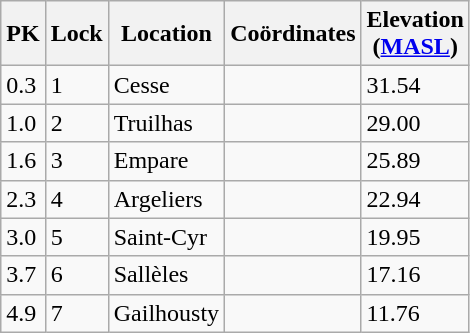<table class=wikitable>
<tr>
<th>PK</th>
<th>Lock</th>
<th>Location</th>
<th>Coördinates</th>
<th>Elevation<br><span>(<a href='#'>MASL</a>)</span></th>
</tr>
<tr>
<td>0.3</td>
<td>1</td>
<td>Cesse</td>
<td></td>
<td>31.54</td>
</tr>
<tr>
<td>1.0</td>
<td>2</td>
<td>Truilhas</td>
<td></td>
<td>29.00</td>
</tr>
<tr>
<td>1.6</td>
<td>3</td>
<td>Empare</td>
<td></td>
<td>25.89</td>
</tr>
<tr>
<td>2.3</td>
<td>4</td>
<td>Argeliers</td>
<td></td>
<td>22.94</td>
</tr>
<tr>
<td>3.0</td>
<td>5</td>
<td>Saint-Cyr</td>
<td></td>
<td>19.95</td>
</tr>
<tr>
<td>3.7</td>
<td>6</td>
<td>Sallèles</td>
<td></td>
<td>17.16</td>
</tr>
<tr>
<td>4.9</td>
<td>7</td>
<td>Gailhousty</td>
<td></td>
<td>11.76</td>
</tr>
</table>
